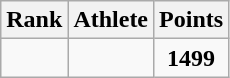<table class=wikitable style="text-align:center;">
<tr>
<th>Rank</th>
<th>Athlete</th>
<th>Points</th>
</tr>
<tr>
<td></td>
<td align=left></td>
<td><strong>1499</strong></td>
</tr>
</table>
